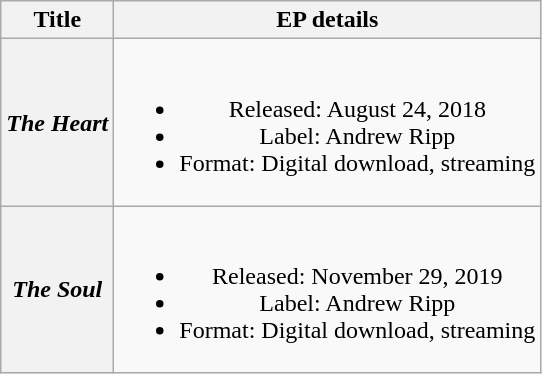<table class="wikitable plainrowheaders" style="text-align:center;">
<tr>
<th scope="col">Title</th>
<th scope="col">EP details</th>
</tr>
<tr>
<th scope="row"><em>The Heart</em></th>
<td><br><ul><li>Released: August 24, 2018</li><li>Label: Andrew Ripp</li><li>Format: Digital download, streaming</li></ul></td>
</tr>
<tr>
<th scope="row"><em>The Soul</em></th>
<td><br><ul><li>Released: November 29, 2019</li><li>Label: Andrew Ripp</li><li>Format: Digital download, streaming</li></ul></td>
</tr>
</table>
